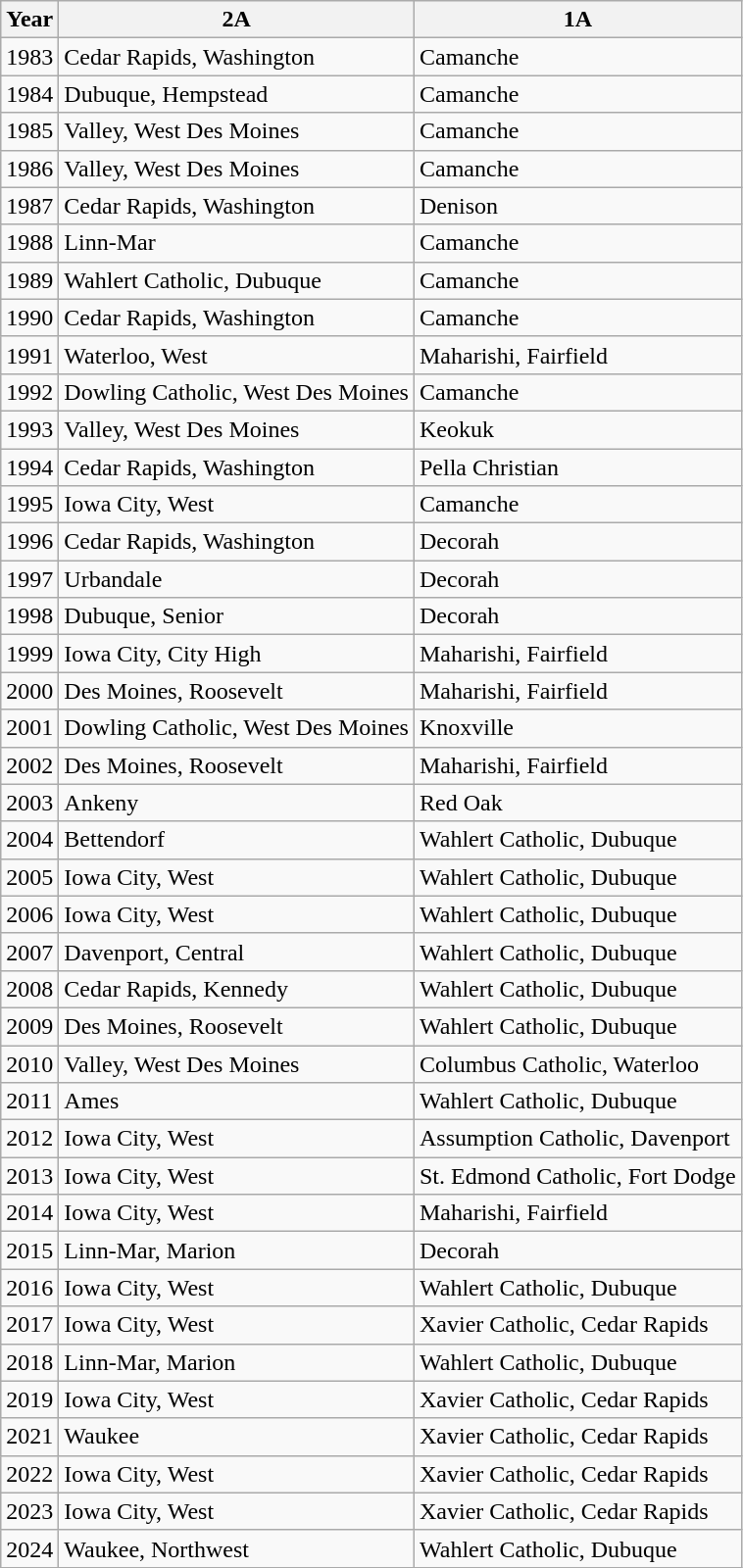<table class="wikitable">
<tr>
<th>Year</th>
<th>2A</th>
<th>1A</th>
</tr>
<tr>
<td>1983</td>
<td>Cedar Rapids, Washington</td>
<td>Camanche</td>
</tr>
<tr>
<td>1984</td>
<td>Dubuque, Hempstead</td>
<td>Camanche</td>
</tr>
<tr>
<td>1985</td>
<td>Valley, West Des Moines</td>
<td>Camanche</td>
</tr>
<tr>
<td>1986</td>
<td>Valley, West Des Moines</td>
<td>Camanche</td>
</tr>
<tr>
<td>1987</td>
<td>Cedar Rapids, Washington</td>
<td>Denison</td>
</tr>
<tr>
<td>1988</td>
<td>Linn-Mar</td>
<td>Camanche</td>
</tr>
<tr>
<td>1989</td>
<td>Wahlert Catholic, Dubuque</td>
<td>Camanche</td>
</tr>
<tr>
<td>1990</td>
<td>Cedar Rapids, Washington</td>
<td>Camanche</td>
</tr>
<tr>
<td>1991</td>
<td>Waterloo, West</td>
<td>Maharishi, Fairfield</td>
</tr>
<tr>
<td>1992</td>
<td>Dowling Catholic, West Des Moines</td>
<td>Camanche</td>
</tr>
<tr>
<td>1993</td>
<td>Valley, West Des Moines</td>
<td>Keokuk</td>
</tr>
<tr>
<td>1994</td>
<td>Cedar Rapids, Washington</td>
<td>Pella Christian</td>
</tr>
<tr>
<td>1995</td>
<td>Iowa City, West</td>
<td>Camanche</td>
</tr>
<tr>
<td>1996</td>
<td>Cedar Rapids, Washington</td>
<td>Decorah</td>
</tr>
<tr>
<td>1997</td>
<td>Urbandale</td>
<td>Decorah</td>
</tr>
<tr>
<td>1998</td>
<td>Dubuque, Senior</td>
<td>Decorah</td>
</tr>
<tr>
<td>1999</td>
<td>Iowa City, City High</td>
<td>Maharishi, Fairfield</td>
</tr>
<tr>
<td>2000</td>
<td>Des Moines, Roosevelt</td>
<td>Maharishi, Fairfield</td>
</tr>
<tr>
<td>2001</td>
<td>Dowling Catholic, West Des Moines</td>
<td>Knoxville</td>
</tr>
<tr>
<td>2002</td>
<td>Des Moines, Roosevelt</td>
<td>Maharishi, Fairfield</td>
</tr>
<tr>
<td>2003</td>
<td>Ankeny</td>
<td>Red Oak</td>
</tr>
<tr>
<td>2004</td>
<td>Bettendorf</td>
<td>Wahlert Catholic, Dubuque</td>
</tr>
<tr>
<td>2005</td>
<td>Iowa City, West</td>
<td>Wahlert Catholic, Dubuque</td>
</tr>
<tr>
<td>2006</td>
<td>Iowa City, West</td>
<td>Wahlert Catholic, Dubuque</td>
</tr>
<tr>
<td>2007</td>
<td>Davenport, Central</td>
<td>Wahlert Catholic, Dubuque</td>
</tr>
<tr>
<td>2008</td>
<td>Cedar Rapids, Kennedy</td>
<td>Wahlert Catholic, Dubuque</td>
</tr>
<tr>
<td>2009</td>
<td>Des Moines, Roosevelt</td>
<td>Wahlert Catholic, Dubuque</td>
</tr>
<tr>
<td>2010</td>
<td>Valley, West Des Moines</td>
<td>Columbus Catholic, Waterloo</td>
</tr>
<tr>
<td>2011</td>
<td>Ames</td>
<td>Wahlert Catholic, Dubuque</td>
</tr>
<tr>
<td>2012</td>
<td>Iowa City, West</td>
<td>Assumption Catholic, Davenport</td>
</tr>
<tr>
<td>2013</td>
<td>Iowa City, West</td>
<td>St. Edmond Catholic, Fort Dodge</td>
</tr>
<tr>
<td>2014</td>
<td>Iowa City, West</td>
<td>Maharishi, Fairfield</td>
</tr>
<tr>
<td>2015</td>
<td>Linn-Mar, Marion</td>
<td>Decorah</td>
</tr>
<tr>
<td>2016</td>
<td>Iowa City, West</td>
<td>Wahlert Catholic, Dubuque</td>
</tr>
<tr>
<td>2017</td>
<td>Iowa City, West</td>
<td>Xavier Catholic, Cedar Rapids</td>
</tr>
<tr>
<td>2018</td>
<td>Linn-Mar, Marion</td>
<td>Wahlert Catholic, Dubuque</td>
</tr>
<tr>
<td>2019</td>
<td>Iowa City, West</td>
<td>Xavier Catholic, Cedar Rapids</td>
</tr>
<tr>
<td>2021</td>
<td>Waukee</td>
<td>Xavier Catholic, Cedar Rapids</td>
</tr>
<tr>
<td>2022</td>
<td>Iowa City, West</td>
<td>Xavier Catholic, Cedar Rapids</td>
</tr>
<tr>
<td>2023</td>
<td>Iowa City, West</td>
<td>Xavier Catholic, Cedar Rapids</td>
</tr>
<tr>
<td>2024</td>
<td>Waukee, Northwest</td>
<td>Wahlert Catholic, Dubuque</td>
</tr>
</table>
